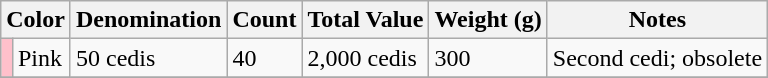<table class="wikitable">
<tr>
<th colspan=2>Color</th>
<th>Denomination</th>
<th>Count</th>
<th>Total Value</th>
<th>Weight (g)</th>
<th>Notes</th>
</tr>
<tr>
<td style="background:Pink"></td>
<td>Pink</td>
<td>50 cedis</td>
<td>40</td>
<td>2,000 cedis</td>
<td>300</td>
<td>Second cedi; obsolete</td>
</tr>
<tr>
</tr>
</table>
